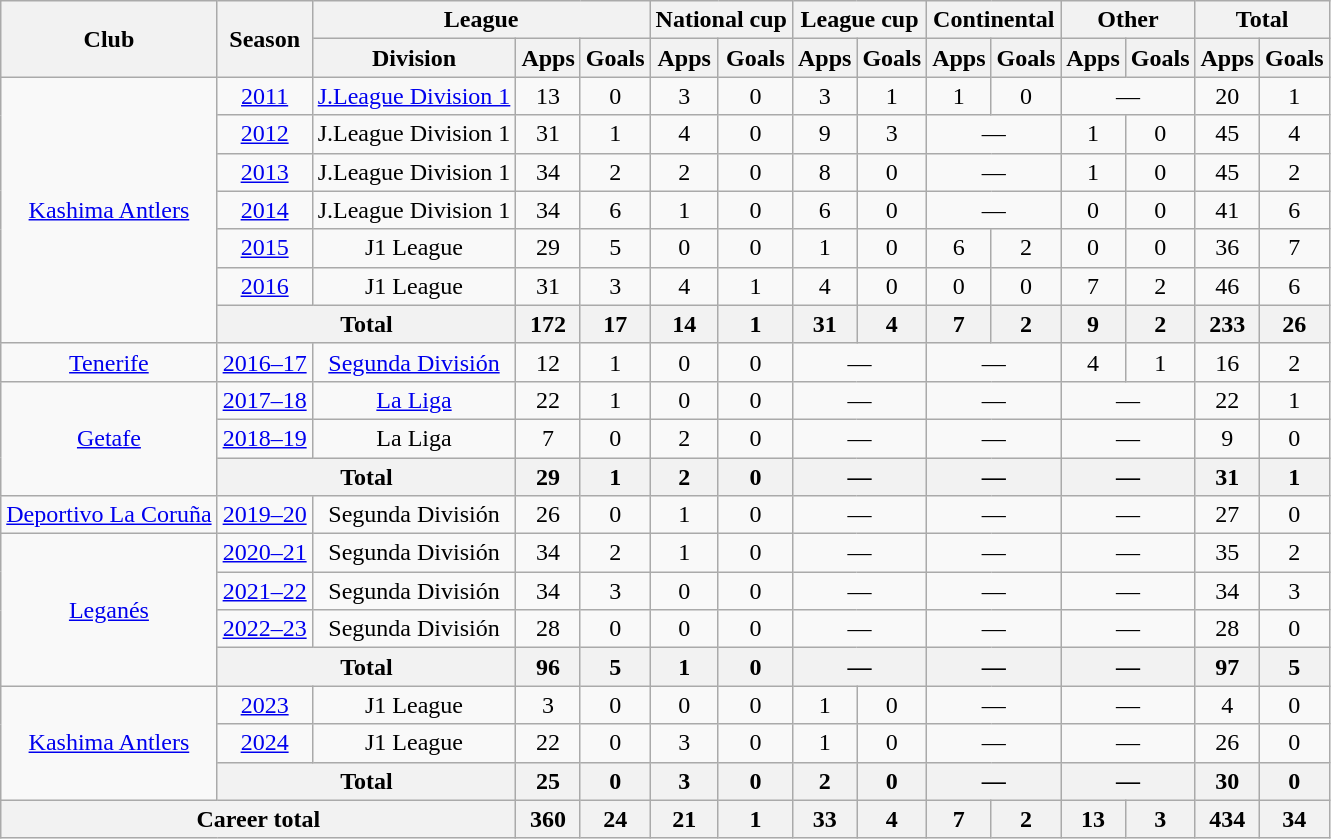<table class="wikitable" style="text-align:center">
<tr>
<th rowspan="2">Club</th>
<th rowspan="2">Season</th>
<th colspan="3">League</th>
<th colspan="2">National cup</th>
<th colspan="2">League cup</th>
<th colspan="2">Continental</th>
<th colspan="2">Other</th>
<th colspan="2">Total</th>
</tr>
<tr>
<th>Division</th>
<th>Apps</th>
<th>Goals</th>
<th>Apps</th>
<th>Goals</th>
<th>Apps</th>
<th>Goals</th>
<th>Apps</th>
<th>Goals</th>
<th>Apps</th>
<th>Goals</th>
<th>Apps</th>
<th>Goals</th>
</tr>
<tr>
<td rowspan="7"><a href='#'>Kashima Antlers</a></td>
<td><a href='#'>2011</a></td>
<td><a href='#'>J.League Division 1</a></td>
<td>13</td>
<td>0</td>
<td>3</td>
<td>0</td>
<td>3</td>
<td>1</td>
<td>1</td>
<td>0</td>
<td colspan="2">—</td>
<td>20</td>
<td>1</td>
</tr>
<tr>
<td><a href='#'>2012</a></td>
<td>J.League Division 1</td>
<td>31</td>
<td>1</td>
<td>4</td>
<td>0</td>
<td>9</td>
<td>3</td>
<td colspan="2">—</td>
<td>1</td>
<td>0</td>
<td>45</td>
<td>4</td>
</tr>
<tr>
<td><a href='#'>2013</a></td>
<td>J.League Division 1</td>
<td>34</td>
<td>2</td>
<td>2</td>
<td>0</td>
<td>8</td>
<td>0</td>
<td colspan="2">—</td>
<td>1</td>
<td>0</td>
<td>45</td>
<td>2</td>
</tr>
<tr>
<td><a href='#'>2014</a></td>
<td>J.League Division 1</td>
<td>34</td>
<td>6</td>
<td>1</td>
<td>0</td>
<td>6</td>
<td>0</td>
<td colspan="2">—</td>
<td>0</td>
<td>0</td>
<td>41</td>
<td>6</td>
</tr>
<tr>
<td><a href='#'>2015</a></td>
<td>J1 League</td>
<td>29</td>
<td>5</td>
<td>0</td>
<td>0</td>
<td>1</td>
<td>0</td>
<td>6</td>
<td>2</td>
<td>0</td>
<td>0</td>
<td>36</td>
<td>7</td>
</tr>
<tr>
<td><a href='#'>2016</a></td>
<td>J1 League</td>
<td>31</td>
<td>3</td>
<td>4</td>
<td>1</td>
<td>4</td>
<td>0</td>
<td>0</td>
<td>0</td>
<td>7</td>
<td>2</td>
<td>46</td>
<td>6</td>
</tr>
<tr>
<th colspan="2">Total</th>
<th>172</th>
<th>17</th>
<th>14</th>
<th>1</th>
<th>31</th>
<th>4</th>
<th>7</th>
<th>2</th>
<th>9</th>
<th>2</th>
<th>233</th>
<th>26</th>
</tr>
<tr>
<td><a href='#'>Tenerife</a></td>
<td><a href='#'>2016–17</a></td>
<td><a href='#'>Segunda División</a></td>
<td>12</td>
<td>1</td>
<td>0</td>
<td>0</td>
<td colspan="2">—</td>
<td colspan="2">—</td>
<td>4</td>
<td>1</td>
<td>16</td>
<td>2</td>
</tr>
<tr>
<td rowspan="3"><a href='#'>Getafe</a></td>
<td><a href='#'>2017–18</a></td>
<td><a href='#'>La Liga</a></td>
<td>22</td>
<td>1</td>
<td>0</td>
<td>0</td>
<td colspan="2">—</td>
<td colspan="2">—</td>
<td colspan="2">—</td>
<td>22</td>
<td>1</td>
</tr>
<tr>
<td><a href='#'>2018–19</a></td>
<td>La Liga</td>
<td>7</td>
<td>0</td>
<td>2</td>
<td>0</td>
<td colspan="2">—</td>
<td colspan="2">—</td>
<td colspan="2">—</td>
<td>9</td>
<td>0</td>
</tr>
<tr>
<th colspan="2">Total</th>
<th>29</th>
<th>1</th>
<th>2</th>
<th>0</th>
<th colspan="2">—</th>
<th colspan="2">—</th>
<th colspan="2">—</th>
<th>31</th>
<th>1</th>
</tr>
<tr>
<td><a href='#'>Deportivo La Coruña</a></td>
<td><a href='#'>2019–20</a></td>
<td>Segunda División</td>
<td>26</td>
<td>0</td>
<td>1</td>
<td>0</td>
<td colspan="2">—</td>
<td colspan="2">—</td>
<td colspan="2">—</td>
<td>27</td>
<td>0</td>
</tr>
<tr>
<td rowspan="4"><a href='#'>Leganés</a></td>
<td><a href='#'>2020–21</a></td>
<td>Segunda División</td>
<td>34</td>
<td>2</td>
<td>1</td>
<td>0</td>
<td colspan="2">—</td>
<td colspan="2">—</td>
<td colspan="2">—</td>
<td>35</td>
<td>2</td>
</tr>
<tr>
<td><a href='#'>2021–22</a></td>
<td>Segunda División</td>
<td>34</td>
<td>3</td>
<td>0</td>
<td>0</td>
<td colspan="2">—</td>
<td colspan="2">—</td>
<td colspan="2">—</td>
<td>34</td>
<td>3</td>
</tr>
<tr>
<td><a href='#'>2022–23</a></td>
<td>Segunda División</td>
<td>28</td>
<td>0</td>
<td>0</td>
<td>0</td>
<td colspan="2">—</td>
<td colspan="2">—</td>
<td colspan="2">—</td>
<td>28</td>
<td>0</td>
</tr>
<tr>
<th colspan="2">Total</th>
<th>96</th>
<th>5</th>
<th>1</th>
<th>0</th>
<th colspan="2">—</th>
<th colspan="2">—</th>
<th colspan="2">—</th>
<th>97</th>
<th>5</th>
</tr>
<tr>
<td rowspan="3"><a href='#'>Kashima Antlers</a></td>
<td><a href='#'>2023</a></td>
<td>J1 League</td>
<td>3</td>
<td>0</td>
<td>0</td>
<td>0</td>
<td>1</td>
<td>0</td>
<td colspan="2">—</td>
<td colspan="2">—</td>
<td>4</td>
<td>0</td>
</tr>
<tr>
<td><a href='#'>2024</a></td>
<td>J1 League</td>
<td>22</td>
<td>0</td>
<td>3</td>
<td>0</td>
<td>1</td>
<td>0</td>
<td colspan="2">—</td>
<td colspan="2">—</td>
<td>26</td>
<td>0</td>
</tr>
<tr>
<th colspan="2">Total</th>
<th>25</th>
<th>0</th>
<th>3</th>
<th>0</th>
<th>2</th>
<th>0</th>
<th colspan="2">—</th>
<th colspan="2">—</th>
<th>30</th>
<th>0</th>
</tr>
<tr>
<th colspan="3">Career total</th>
<th>360</th>
<th>24</th>
<th>21</th>
<th>1</th>
<th>33</th>
<th>4</th>
<th>7</th>
<th>2</th>
<th>13</th>
<th>3</th>
<th>434</th>
<th>34</th>
</tr>
</table>
